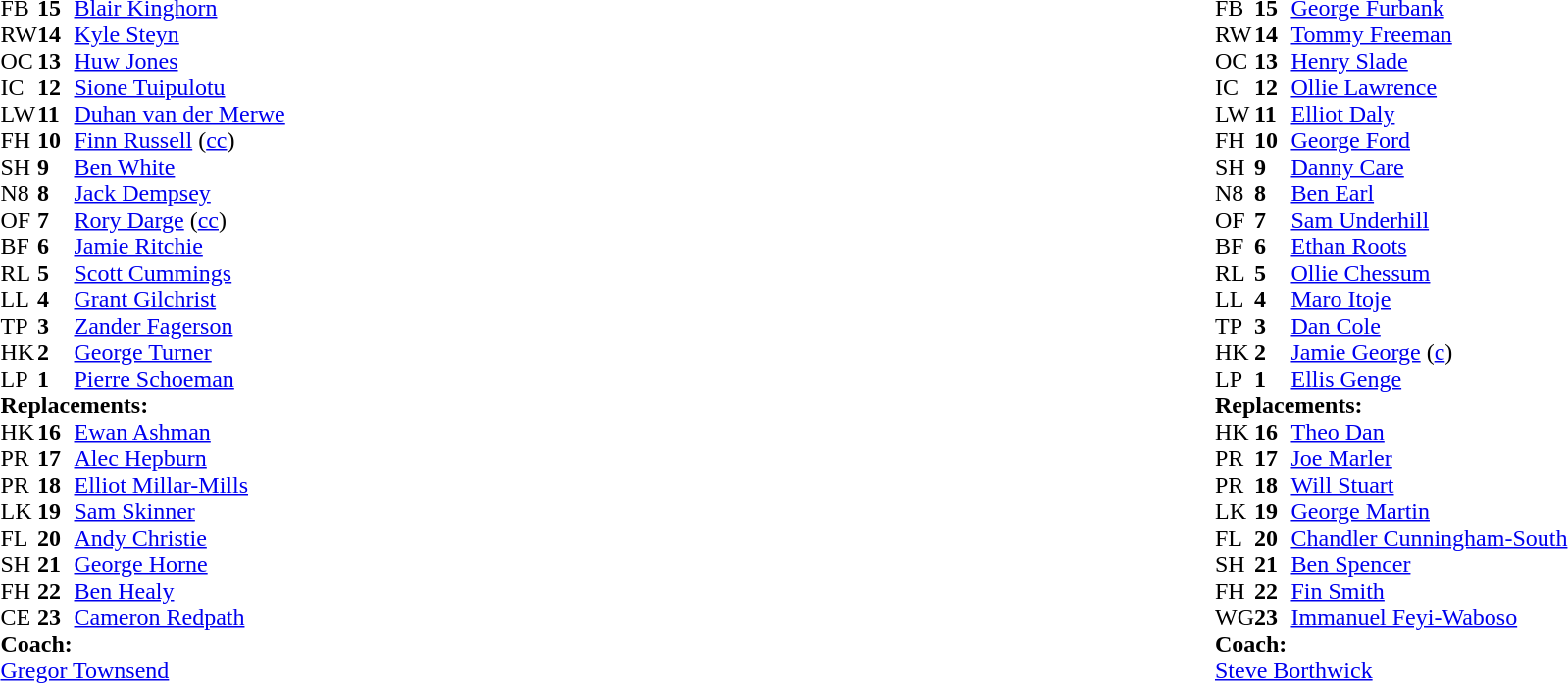<table style="width:100%">
<tr>
<td style="vertical-align:top; width:50%"><br><table cellspacing="0" cellpadding="0">
<tr>
<th width="25"></th>
<th width="25"></th>
</tr>
<tr>
<td>FB</td>
<td><strong>15</strong></td>
<td><a href='#'>Blair Kinghorn</a></td>
</tr>
<tr>
<td>RW</td>
<td><strong>14</strong></td>
<td><a href='#'>Kyle Steyn</a></td>
</tr>
<tr>
<td>OC</td>
<td><strong>13</strong></td>
<td><a href='#'>Huw Jones</a></td>
</tr>
<tr>
<td>IC</td>
<td><strong>12</strong></td>
<td><a href='#'>Sione Tuipulotu</a></td>
<td></td>
<td></td>
</tr>
<tr>
<td>LW</td>
<td><strong>11</strong></td>
<td><a href='#'>Duhan van der Merwe</a></td>
<td></td>
</tr>
<tr>
<td>FH</td>
<td><strong>10</strong></td>
<td><a href='#'>Finn Russell</a> (<a href='#'>cc</a>)</td>
</tr>
<tr>
<td>SH</td>
<td><strong>9</strong></td>
<td><a href='#'>Ben White</a></td>
<td></td>
<td></td>
</tr>
<tr>
<td>N8</td>
<td><strong>8</strong></td>
<td><a href='#'>Jack Dempsey</a></td>
</tr>
<tr>
<td>OF</td>
<td><strong>7</strong></td>
<td><a href='#'>Rory Darge</a> (<a href='#'>cc</a>)</td>
</tr>
<tr>
<td>BF</td>
<td><strong>6</strong></td>
<td><a href='#'>Jamie Ritchie</a></td>
<td></td>
<td></td>
</tr>
<tr>
<td>RL</td>
<td><strong>5</strong></td>
<td><a href='#'>Scott Cummings</a></td>
</tr>
<tr>
<td>LL</td>
<td><strong>4</strong></td>
<td><a href='#'>Grant Gilchrist</a></td>
<td></td>
<td></td>
</tr>
<tr>
<td>TP</td>
<td><strong>3</strong></td>
<td><a href='#'>Zander Fagerson</a></td>
<td></td>
<td></td>
<td></td>
<td></td>
</tr>
<tr>
<td>HK</td>
<td><strong>2</strong></td>
<td><a href='#'>George Turner</a></td>
<td></td>
<td></td>
</tr>
<tr>
<td>LP</td>
<td><strong>1</strong></td>
<td><a href='#'>Pierre Schoeman</a></td>
<td></td>
<td></td>
</tr>
<tr>
<td colspan="3"><strong>Replacements:</strong></td>
</tr>
<tr>
<td>HK</td>
<td><strong>16</strong></td>
<td><a href='#'>Ewan Ashman</a></td>
<td></td>
<td></td>
</tr>
<tr>
<td>PR</td>
<td><strong>17</strong></td>
<td><a href='#'>Alec Hepburn</a></td>
<td></td>
<td></td>
</tr>
<tr>
<td>PR</td>
<td><strong>18</strong></td>
<td><a href='#'>Elliot Millar-Mills</a></td>
<td></td>
<td></td>
<td></td>
<td></td>
</tr>
<tr>
<td>LK</td>
<td><strong>19</strong></td>
<td><a href='#'>Sam Skinner</a></td>
<td></td>
<td></td>
</tr>
<tr>
<td>FL</td>
<td><strong>20</strong></td>
<td><a href='#'>Andy Christie</a></td>
<td></td>
<td></td>
</tr>
<tr>
<td>SH</td>
<td><strong>21</strong></td>
<td><a href='#'>George Horne</a></td>
<td></td>
<td></td>
</tr>
<tr>
<td>FH</td>
<td><strong>22</strong></td>
<td><a href='#'>Ben Healy</a></td>
<td></td>
<td></td>
<td></td>
<td></td>
</tr>
<tr>
<td>CE</td>
<td><strong>23</strong></td>
<td><a href='#'>Cameron Redpath</a></td>
<td></td>
<td></td>
<td colspan=2></td>
</tr>
<tr>
<td colspan="3"><strong>Coach:</strong></td>
</tr>
<tr>
<td colspan="3"><a href='#'>Gregor Townsend</a></td>
</tr>
</table>
</td>
<td style="vertical-align:top"></td>
<td style="vertical-align:top; width:50%"><br><table cellspacing="0" cellpadding="0" style="margin:auto">
<tr>
<th width="25"></th>
<th width="25"></th>
</tr>
<tr>
<td>FB</td>
<td><strong>15</strong></td>
<td><a href='#'>George Furbank</a></td>
</tr>
<tr>
<td>RW</td>
<td><strong>14</strong></td>
<td><a href='#'>Tommy Freeman</a></td>
</tr>
<tr>
<td>OC</td>
<td><strong>13</strong></td>
<td><a href='#'>Henry Slade</a></td>
<td></td>
<td></td>
</tr>
<tr>
<td>IC</td>
<td><strong>12</strong></td>
<td><a href='#'>Ollie Lawrence</a></td>
</tr>
<tr>
<td>LW</td>
<td><strong>11</strong></td>
<td><a href='#'>Elliot Daly</a></td>
</tr>
<tr>
<td>FH</td>
<td><strong>10</strong></td>
<td><a href='#'>George Ford</a></td>
<td></td>
<td></td>
</tr>
<tr>
<td>SH</td>
<td><strong>9</strong></td>
<td><a href='#'>Danny Care</a></td>
<td></td>
<td></td>
</tr>
<tr>
<td>N8</td>
<td><strong>8</strong></td>
<td><a href='#'>Ben Earl</a></td>
</tr>
<tr>
<td>OF</td>
<td><strong>7</strong></td>
<td><a href='#'>Sam Underhill</a></td>
<td></td>
<td></td>
</tr>
<tr>
<td>BF</td>
<td><strong>6</strong></td>
<td><a href='#'>Ethan Roots</a></td>
<td></td>
<td></td>
</tr>
<tr>
<td>RL</td>
<td><strong>5</strong></td>
<td><a href='#'>Ollie Chessum</a></td>
</tr>
<tr>
<td>LL</td>
<td><strong>4</strong></td>
<td><a href='#'>Maro Itoje</a></td>
</tr>
<tr>
<td>TP</td>
<td><strong>3</strong></td>
<td><a href='#'>Dan Cole</a></td>
<td></td>
<td></td>
</tr>
<tr>
<td>HK</td>
<td><strong>2</strong></td>
<td><a href='#'>Jamie George</a> (<a href='#'>c</a>)</td>
<td></td>
<td></td>
</tr>
<tr>
<td>LP</td>
<td><strong>1</strong></td>
<td><a href='#'>Ellis Genge</a></td>
<td></td>
<td></td>
</tr>
<tr>
<td colspan="3"><strong>Replacements:</strong></td>
</tr>
<tr>
<td>HK</td>
<td><strong>16</strong></td>
<td><a href='#'>Theo Dan</a></td>
<td></td>
<td></td>
</tr>
<tr>
<td>PR</td>
<td><strong>17</strong></td>
<td><a href='#'>Joe Marler</a></td>
<td></td>
<td></td>
</tr>
<tr>
<td>PR</td>
<td><strong>18</strong></td>
<td><a href='#'>Will Stuart</a></td>
<td></td>
<td></td>
</tr>
<tr>
<td>LK</td>
<td><strong>19</strong></td>
<td><a href='#'>George Martin</a></td>
<td></td>
<td></td>
</tr>
<tr>
<td>FL</td>
<td><strong>20</strong></td>
<td><a href='#'>Chandler Cunningham-South</a></td>
<td></td>
<td></td>
</tr>
<tr>
<td>SH</td>
<td><strong>21</strong></td>
<td><a href='#'>Ben Spencer</a></td>
<td></td>
<td></td>
</tr>
<tr>
<td>FH</td>
<td><strong>22</strong></td>
<td><a href='#'>Fin Smith</a></td>
<td></td>
<td></td>
</tr>
<tr>
<td>WG</td>
<td><strong>23</strong></td>
<td><a href='#'>Immanuel Feyi-Waboso</a></td>
<td></td>
<td></td>
</tr>
<tr>
<td colspan="3"><strong>Coach:</strong></td>
</tr>
<tr>
<td colspan="3"><a href='#'>Steve Borthwick</a></td>
</tr>
</table>
</td>
</tr>
</table>
